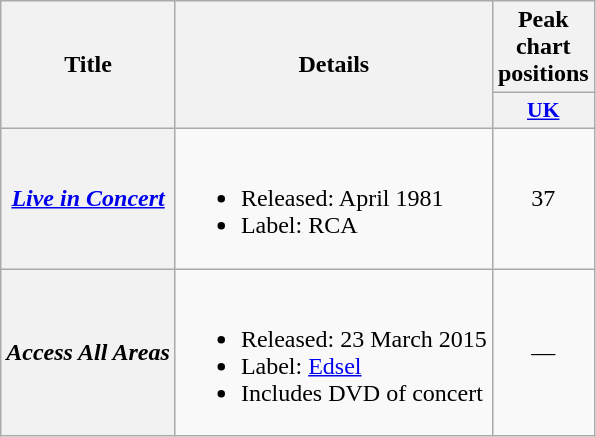<table class="wikitable plainrowheaders">
<tr>
<th scope="col" rowspan="2">Title</th>
<th scope="col" rowspan="2">Details</th>
<th scope="col" colspan="1">Peak chart positions</th>
</tr>
<tr>
<th scope="col" style="width:2.5em;font-size:90%;"><a href='#'>UK</a><br></th>
</tr>
<tr>
<th scope="row"><em><a href='#'>Live in Concert</a></em></th>
<td><br><ul><li>Released: April 1981</li><li>Label: RCA</li></ul></td>
<td style="text-align:center;">37</td>
</tr>
<tr>
<th scope="row"><em>Access All Areas</em></th>
<td><br><ul><li>Released: 23 March 2015</li><li>Label: <a href='#'>Edsel</a></li><li>Includes DVD of concert</li></ul></td>
<td style="text-align:center;">—</td>
</tr>
</table>
